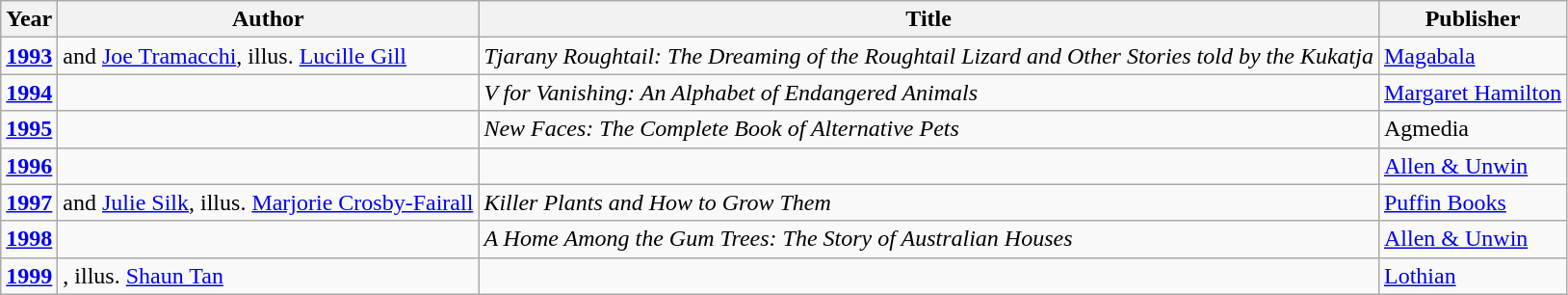<table class="wikitable sortable mw-collapsible">
<tr>
<th>Year</th>
<th>Author</th>
<th>Title</th>
<th>Publisher</th>
</tr>
<tr>
<td><strong><a href='#'>1993</a></strong></td>
<td> and <a href='#'>Joe Tramacchi</a>, illus. <a href='#'>Lucille Gill</a></td>
<td><em>Tjarany Roughtail: The Dreaming of the Roughtail Lizard and Other Stories told by the Kukatja</em></td>
<td><a href='#'>Magabala</a></td>
</tr>
<tr>
<td><strong><a href='#'>1994</a></strong></td>
<td></td>
<td><em>V for Vanishing: An Alphabet of Endangered Animals</em></td>
<td><a href='#'>Margaret Hamilton</a></td>
</tr>
<tr>
<td><strong><a href='#'>1995</a></strong></td>
<td></td>
<td><em>New Faces: The Complete Book of Alternative Pets</em></td>
<td>Agmedia</td>
</tr>
<tr>
<td><strong><a href='#'>1996</a></strong></td>
<td></td>
<td><em></em></td>
<td><a href='#'>Allen & Unwin</a></td>
</tr>
<tr>
<td><strong><a href='#'>1997</a></strong></td>
<td> and <a href='#'>Julie Silk</a>, illus. <a href='#'>Marjorie Crosby-Fairall</a></td>
<td><em>Killer Plants and How to Grow Them</em></td>
<td><a href='#'>Puffin Books</a></td>
</tr>
<tr>
<td><strong><a href='#'>1998</a></strong></td>
<td></td>
<td><em>A Home Among the Gum Trees: The Story of Australian Houses</em></td>
<td><a href='#'>Allen & Unwin</a></td>
</tr>
<tr>
<td><strong><a href='#'>1999</a></strong></td>
<td>, illus. <a href='#'>Shaun Tan</a></td>
<td><em></em></td>
<td><a href='#'>Lothian</a></td>
</tr>
</table>
